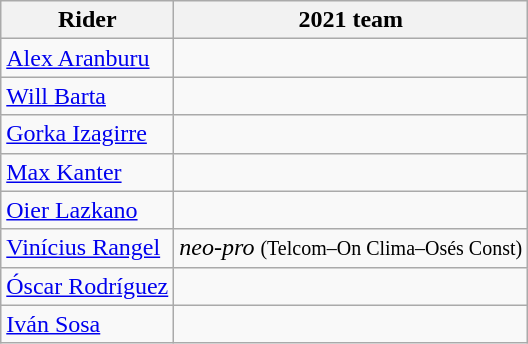<table class="wikitable">
<tr>
<th>Rider</th>
<th>2021 team</th>
</tr>
<tr>
<td><a href='#'>Alex Aranburu</a></td>
<td></td>
</tr>
<tr>
<td><a href='#'>Will Barta</a></td>
<td></td>
</tr>
<tr>
<td><a href='#'>Gorka Izagirre</a></td>
<td></td>
</tr>
<tr>
<td><a href='#'>Max Kanter</a></td>
<td></td>
</tr>
<tr>
<td><a href='#'>Oier Lazkano</a></td>
<td></td>
</tr>
<tr>
<td><a href='#'>Vinícius Rangel</a></td>
<td><em>neo-pro</em> <small>(Telcom–On Clima–Osés Const)</small></td>
</tr>
<tr>
<td><a href='#'>Óscar Rodríguez</a></td>
<td></td>
</tr>
<tr>
<td><a href='#'>Iván Sosa</a></td>
<td></td>
</tr>
</table>
